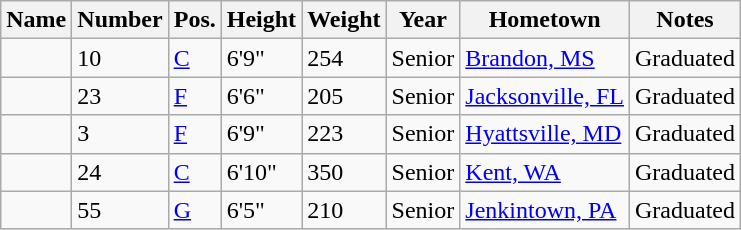<table class="wikitable sortable" border="1">
<tr>
<th>Name</th>
<th>Number</th>
<th>Pos.</th>
<th>Height</th>
<th>Weight</th>
<th>Year</th>
<th>Hometown</th>
<th class="unsortable">Notes</th>
</tr>
<tr>
<td></td>
<td>10</td>
<td><a href='#'>C</a></td>
<td>6'9"</td>
<td>254</td>
<td>Senior</td>
<td><a href='#'>Brandon, MS</a></td>
<td>Graduated</td>
</tr>
<tr>
<td></td>
<td>23</td>
<td><a href='#'>F</a></td>
<td>6'6"</td>
<td>205</td>
<td>Senior</td>
<td><a href='#'>Jacksonville, FL</a></td>
<td>Graduated</td>
</tr>
<tr>
<td></td>
<td>3</td>
<td><a href='#'>F</a></td>
<td>6'9"</td>
<td>223</td>
<td>Senior</td>
<td><a href='#'>Hyattsville, MD</a></td>
<td>Graduated</td>
</tr>
<tr>
<td></td>
<td>24</td>
<td><a href='#'>C</a></td>
<td>6'10"</td>
<td>350</td>
<td>Senior</td>
<td><a href='#'>Kent, WA</a></td>
<td>Graduated</td>
</tr>
<tr>
<td></td>
<td>55</td>
<td><a href='#'>G</a></td>
<td>6'5"</td>
<td>210</td>
<td>Senior</td>
<td><a href='#'>Jenkintown, PA</a></td>
<td>Graduated</td>
</tr>
</table>
